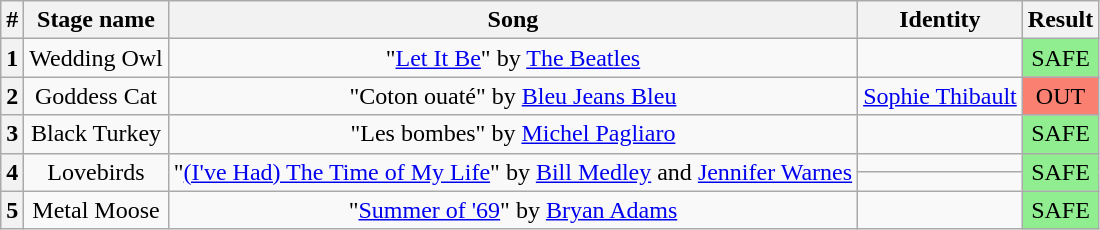<table class="wikitable plainrowheaders" style="text-align: center;">
<tr>
<th>#</th>
<th>Stage name</th>
<th>Song</th>
<th>Identity</th>
<th>Result</th>
</tr>
<tr>
<th>1</th>
<td>Wedding Owl</td>
<td>"<a href='#'>Let It Be</a>" by <a href='#'>The Beatles</a></td>
<td></td>
<td bgcolor=lightgreen>SAFE</td>
</tr>
<tr>
<th>2</th>
<td>Goddess Cat</td>
<td>"Coton ouaté" by <a href='#'>Bleu Jeans Bleu</a></td>
<td><a href='#'>Sophie Thibault</a></td>
<td bgcolor="salmon">OUT</td>
</tr>
<tr>
<th>3</th>
<td>Black Turkey</td>
<td>"Les bombes" by <a href='#'>Michel Pagliaro</a></td>
<td></td>
<td bgcolor=lightgreen>SAFE</td>
</tr>
<tr>
<th rowspan="2">4</th>
<td rowspan="2">Lovebirds</td>
<td rowspan="2">"<a href='#'>(I've Had) The Time of My Life</a>" by <a href='#'>Bill Medley</a> and <a href='#'>Jennifer Warnes</a></td>
<td></td>
<td rowspan="2" bgcolor=lightgreen>SAFE</td>
</tr>
<tr>
<td></td>
</tr>
<tr>
<th>5</th>
<td>Metal Moose</td>
<td>"<a href='#'>Summer of '69</a>" by <a href='#'>Bryan Adams</a></td>
<td></td>
<td bgcolor="lightgreen">SAFE</td>
</tr>
</table>
